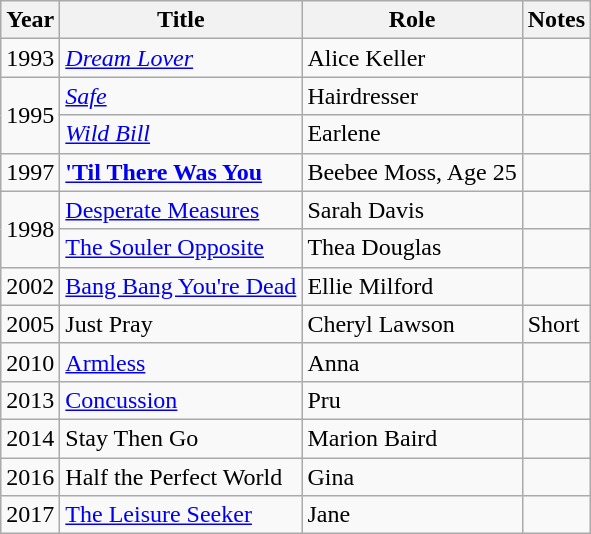<table class="wikitable sortable">
<tr>
<th>Year</th>
<th>Title</th>
<th>Role</th>
<th class="unsortable">Notes</th>
</tr>
<tr>
<td>1993</td>
<td><em><a href='#'>Dream Lover</a></em></td>
<td>Alice Keller</td>
<td></td>
</tr>
<tr>
<td rowspan="2">1995</td>
<td><em><a href='#'>Safe</a></em></td>
<td>Hairdresser</td>
<td></td>
</tr>
<tr>
<td><em><a href='#'>Wild Bill</a></em></td>
<td>Earlene</td>
<td></td>
</tr>
<tr>
<td>1997</td>
<td><strong><a href='#'>'Til There Was You</a><em></td>
<td>Beebee Moss, Age 25</td>
<td></td>
</tr>
<tr>
<td rowspan="2">1998</td>
<td></em><a href='#'>Desperate Measures</a><em></td>
<td>Sarah Davis</td>
<td></td>
</tr>
<tr>
<td></em><a href='#'>The Souler Opposite</a><em></td>
<td>Thea Douglas</td>
<td></td>
</tr>
<tr>
<td>2002</td>
<td></em><a href='#'>Bang Bang You're Dead</a><em></td>
<td>Ellie Milford</td>
<td></td>
</tr>
<tr>
<td>2005</td>
<td></em>Just Pray<em></td>
<td>Cheryl Lawson</td>
<td>Short</td>
</tr>
<tr>
<td>2010</td>
<td></em><a href='#'>Armless</a><em></td>
<td>Anna</td>
<td></td>
</tr>
<tr>
<td>2013</td>
<td></em><a href='#'>Concussion</a><em></td>
<td>Pru</td>
<td></td>
</tr>
<tr>
<td>2014</td>
<td></em>Stay Then Go<em></td>
<td>Marion Baird</td>
<td></td>
</tr>
<tr>
<td>2016</td>
<td></em>Half the Perfect World<em></td>
<td>Gina</td>
<td></td>
</tr>
<tr>
<td>2017</td>
<td></em><a href='#'>The Leisure Seeker</a><em></td>
<td>Jane</td>
<td></td>
</tr>
</table>
